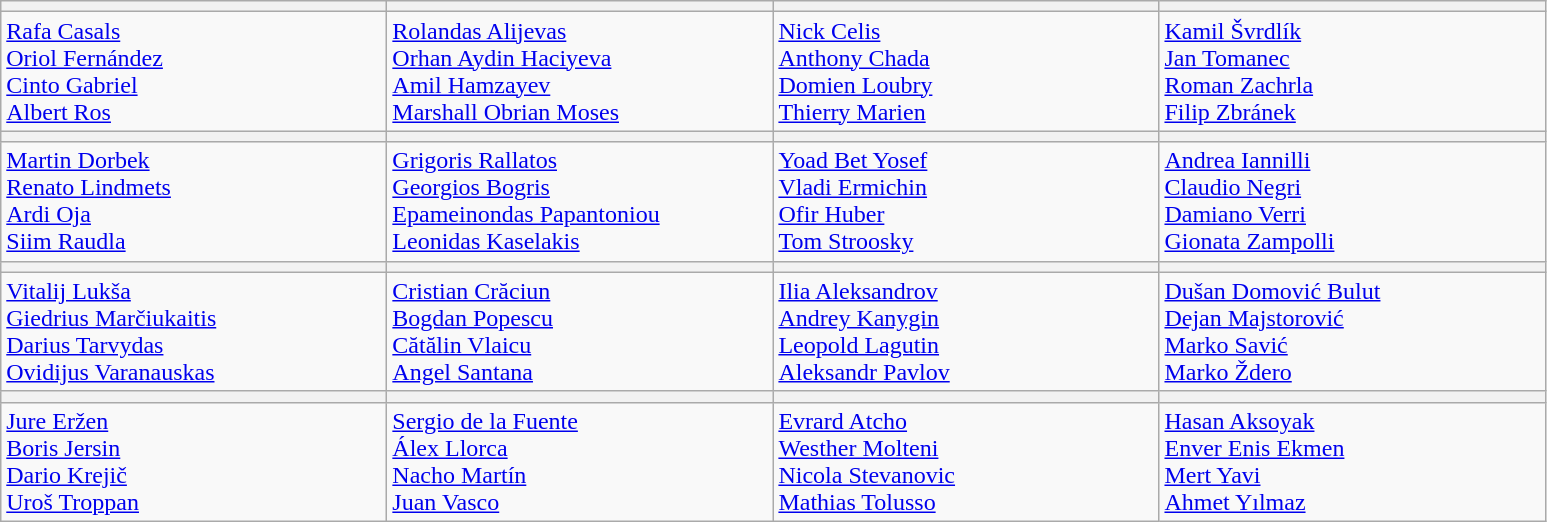<table class=wikitable>
<tr>
<th width=250></th>
<th width=250></th>
<th width=250></th>
<th width=250></th>
</tr>
<tr>
<td><a href='#'>Rafa Casals</a><br><a href='#'>Oriol Fernández</a><br><a href='#'>Cinto Gabriel</a><br><a href='#'>Albert Ros</a></td>
<td><a href='#'>Rolandas Alijevas</a><br><a href='#'>Orhan Aydin Haciyeva</a><br><a href='#'>Amil Hamzayev</a><br><a href='#'>Marshall Obrian Moses</a></td>
<td><a href='#'>Nick Celis</a><br><a href='#'>Anthony Chada</a><br><a href='#'>Domien Loubry</a><br><a href='#'>Thierry Marien</a></td>
<td><a href='#'>Kamil Švrdlík</a><br><a href='#'>Jan Tomanec</a><br><a href='#'>Roman Zachrla</a><br><a href='#'>Filip Zbránek</a></td>
</tr>
<tr>
<th width=250></th>
<th width=250></th>
<th width=250></th>
<th width=250></th>
</tr>
<tr>
<td><a href='#'>Martin Dorbek</a><br><a href='#'>Renato Lindmets</a><br><a href='#'>Ardi Oja</a><br><a href='#'>Siim Raudla</a></td>
<td><a href='#'>Grigoris Rallatos</a><br><a href='#'>Georgios Bogris</a><br><a href='#'>Epameinondas Papantoniou</a><br><a href='#'>Leonidas Kaselakis</a></td>
<td><a href='#'>Yoad Bet Yosef</a><br><a href='#'>Vladi Ermichin</a><br><a href='#'>Ofir Huber</a><br><a href='#'>Tom Stroosky</a></td>
<td><a href='#'>Andrea Iannilli</a><br><a href='#'>Claudio Negri</a><br><a href='#'>Damiano Verri</a><br><a href='#'>Gionata Zampolli</a></td>
</tr>
<tr>
<th width=250></th>
<th width=250></th>
<th width=250></th>
<th width=250></th>
</tr>
<tr>
<td><a href='#'>Vitalij Lukša</a><br><a href='#'>Giedrius Marčiukaitis</a><br><a href='#'>Darius Tarvydas</a><br><a href='#'>Ovidijus Varanauskas</a></td>
<td><a href='#'>Cristian Crăciun</a><br><a href='#'>Bogdan Popescu</a><br><a href='#'>Cătălin Vlaicu</a><br><a href='#'>Angel Santana</a></td>
<td><a href='#'>Ilia Aleksandrov</a><br><a href='#'>Andrey Kanygin</a><br><a href='#'>Leopold Lagutin</a><br><a href='#'>Aleksandr Pavlov</a></td>
<td><a href='#'>Dušan Domović Bulut</a><br><a href='#'>Dejan Majstorović</a><br><a href='#'>Marko Savić</a><br><a href='#'>Marko Ždero</a></td>
</tr>
<tr>
<th width=250></th>
<th width=250></th>
<th width=250></th>
<th width=250></th>
</tr>
<tr>
<td><a href='#'>Jure Eržen</a><br><a href='#'>Boris Jersin</a><br><a href='#'>Dario Krejič</a><br><a href='#'>Uroš Troppan</a></td>
<td><a href='#'>Sergio de la Fuente</a><br><a href='#'>Álex Llorca</a><br><a href='#'>Nacho Martín</a><br><a href='#'>Juan Vasco</a></td>
<td><a href='#'>Evrard Atcho</a><br><a href='#'>Westher Molteni</a><br><a href='#'>Nicola Stevanovic</a><br><a href='#'>Mathias Tolusso</a></td>
<td><a href='#'>Hasan Aksoyak</a><br><a href='#'>Enver Enis Ekmen</a><br><a href='#'>Mert Yavi</a><br><a href='#'>Ahmet Yılmaz</a></td>
</tr>
</table>
